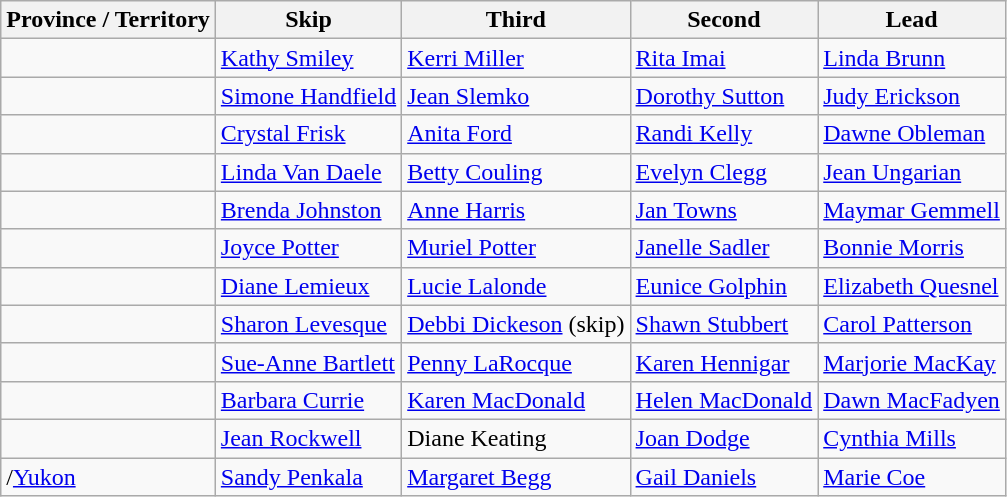<table class="wikitable">
<tr>
<th>Province / Territory</th>
<th>Skip</th>
<th>Third</th>
<th>Second</th>
<th>Lead</th>
</tr>
<tr>
<td></td>
<td><a href='#'>Kathy Smiley</a></td>
<td><a href='#'>Kerri Miller</a></td>
<td><a href='#'>Rita Imai</a></td>
<td><a href='#'>Linda Brunn</a></td>
</tr>
<tr>
<td></td>
<td><a href='#'>Simone Handfield</a></td>
<td><a href='#'>Jean Slemko</a></td>
<td><a href='#'>Dorothy Sutton</a></td>
<td><a href='#'>Judy Erickson</a></td>
</tr>
<tr>
<td></td>
<td><a href='#'>Crystal Frisk</a></td>
<td><a href='#'>Anita Ford</a></td>
<td><a href='#'>Randi Kelly</a></td>
<td><a href='#'>Dawne Obleman</a></td>
</tr>
<tr>
<td></td>
<td><a href='#'>Linda Van Daele</a></td>
<td><a href='#'>Betty Couling</a></td>
<td><a href='#'>Evelyn Clegg</a></td>
<td><a href='#'>Jean Ungarian</a></td>
</tr>
<tr>
<td></td>
<td><a href='#'>Brenda Johnston</a></td>
<td><a href='#'>Anne Harris</a></td>
<td><a href='#'>Jan Towns</a></td>
<td><a href='#'>Maymar Gemmell</a></td>
</tr>
<tr>
<td></td>
<td><a href='#'>Joyce Potter</a></td>
<td><a href='#'>Muriel Potter</a></td>
<td><a href='#'>Janelle Sadler</a></td>
<td><a href='#'>Bonnie Morris</a></td>
</tr>
<tr>
<td></td>
<td><a href='#'>Diane Lemieux</a></td>
<td><a href='#'>Lucie Lalonde</a></td>
<td><a href='#'>Eunice Golphin</a></td>
<td><a href='#'>Elizabeth Quesnel</a></td>
</tr>
<tr>
<td></td>
<td><a href='#'>Sharon Levesque</a></td>
<td><a href='#'>Debbi Dickeson</a> (skip)</td>
<td><a href='#'>Shawn Stubbert</a></td>
<td><a href='#'>Carol Patterson</a></td>
</tr>
<tr>
<td></td>
<td><a href='#'>Sue-Anne Bartlett</a></td>
<td><a href='#'>Penny LaRocque</a></td>
<td><a href='#'>Karen Hennigar</a></td>
<td><a href='#'>Marjorie MacKay</a></td>
</tr>
<tr>
<td></td>
<td><a href='#'>Barbara Currie</a></td>
<td><a href='#'>Karen MacDonald</a></td>
<td><a href='#'>Helen MacDonald</a></td>
<td><a href='#'>Dawn MacFadyen</a></td>
</tr>
<tr>
<td></td>
<td><a href='#'>Jean Rockwell</a></td>
<td>Diane Keating</td>
<td><a href='#'>Joan Dodge</a></td>
<td><a href='#'>Cynthia Mills</a></td>
</tr>
<tr>
<td>/<a href='#'>Yukon</a></td>
<td><a href='#'>Sandy Penkala</a></td>
<td><a href='#'>Margaret Begg</a></td>
<td><a href='#'>Gail Daniels</a></td>
<td><a href='#'>Marie Coe</a></td>
</tr>
</table>
